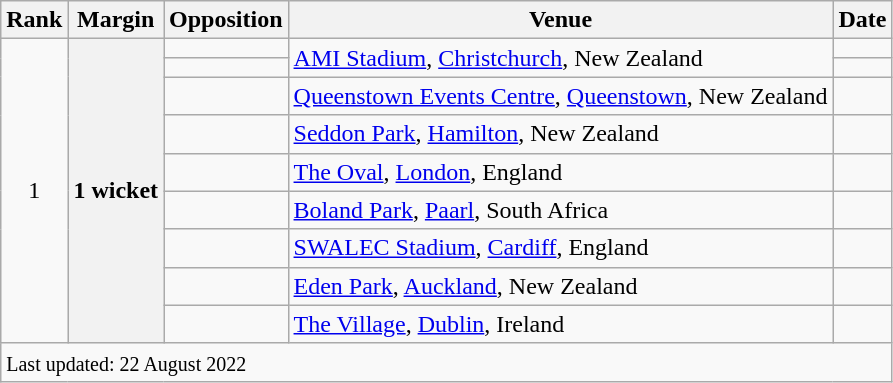<table class="wikitable plainrowheaders sortable">
<tr>
<th scope=col>Rank</th>
<th scope=col>Margin</th>
<th scope=col>Opposition</th>
<th scope=col>Venue</th>
<th scope=col>Date</th>
</tr>
<tr>
<td align=center rowspan=9>1</td>
<th scope=row style=text-align:center; rowspan=9>1 wicket</th>
<td></td>
<td rowspan=2><a href='#'>AMI Stadium</a>, <a href='#'>Christchurch</a>, New Zealand</td>
<td></td>
</tr>
<tr>
<td></td>
<td></td>
</tr>
<tr>
<td></td>
<td><a href='#'>Queenstown Events Centre</a>, <a href='#'>Queenstown</a>, New Zealand</td>
<td></td>
</tr>
<tr>
<td></td>
<td><a href='#'>Seddon Park</a>, <a href='#'>Hamilton</a>, New Zealand</td>
<td></td>
</tr>
<tr>
<td></td>
<td><a href='#'>The Oval</a>, <a href='#'>London</a>, England</td>
<td></td>
</tr>
<tr>
<td></td>
<td><a href='#'>Boland Park</a>, <a href='#'>Paarl</a>, South Africa</td>
<td></td>
</tr>
<tr>
<td></td>
<td><a href='#'>SWALEC Stadium</a>, <a href='#'>Cardiff</a>, England</td>
<td></td>
</tr>
<tr>
<td></td>
<td><a href='#'>Eden Park</a>, <a href='#'>Auckland</a>, New Zealand</td>
<td> </td>
</tr>
<tr>
<td></td>
<td><a href='#'>The Village</a>, <a href='#'>Dublin</a>, Ireland</td>
<td></td>
</tr>
<tr class=sortbottom>
<td colspan=6><small>Last updated: 22 August 2022</small></td>
</tr>
</table>
